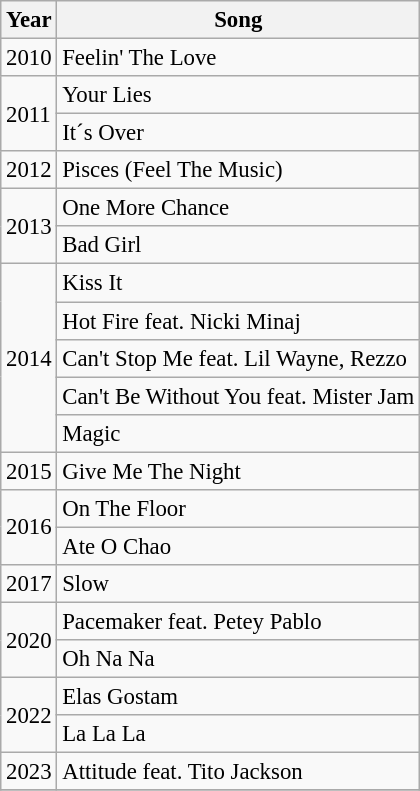<table class="wikitable" style="font-size: 95%;">
<tr>
<th>Year</th>
<th>Song</th>
</tr>
<tr>
<td rowspan="1">2010</td>
<td>Feelin' The Love</td>
</tr>
<tr>
<td rowspan="2">2011</td>
<td>Your Lies</td>
</tr>
<tr>
<td>It´s Over</td>
</tr>
<tr>
<td rowspan="1">2012</td>
<td>Pisces (Feel The Music)</td>
</tr>
<tr>
<td rowspan="2">2013</td>
<td>One More Chance</td>
</tr>
<tr>
<td>Bad Girl</td>
</tr>
<tr>
<td rowspan="5">2014</td>
<td>Kiss It</td>
</tr>
<tr>
<td>Hot Fire feat. Nicki Minaj</td>
</tr>
<tr>
<td>Can't Stop Me feat. Lil Wayne, Rezzo</td>
</tr>
<tr>
<td>Can't Be Without You feat. Mister Jam</td>
</tr>
<tr>
<td>Magic</td>
</tr>
<tr>
<td rowspan="1">2015</td>
<td>Give Me The Night</td>
</tr>
<tr>
<td rowspan="2">2016</td>
<td>On The Floor</td>
</tr>
<tr>
<td>Ate O Chao</td>
</tr>
<tr>
<td rowspan="1">2017</td>
<td>Slow</td>
</tr>
<tr>
<td rowspan="2">2020</td>
<td>Pacemaker feat. Petey Pablo</td>
</tr>
<tr>
<td>Oh Na Na</td>
</tr>
<tr>
<td rowspan="2">2022</td>
<td>Elas Gostam</td>
</tr>
<tr>
<td>La La La</td>
</tr>
<tr>
<td rowspan="1">2023</td>
<td>Attitude feat. Tito Jackson</td>
</tr>
<tr>
</tr>
</table>
